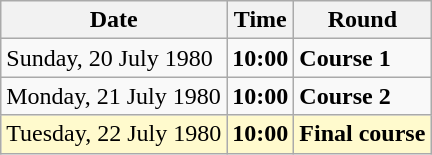<table class="wikitable">
<tr>
<th>Date</th>
<th>Time</th>
<th>Round</th>
</tr>
<tr>
<td>Sunday, 20 July 1980</td>
<td><strong>10:00</strong></td>
<td><strong>Course 1</strong></td>
</tr>
<tr>
<td>Monday, 21 July 1980</td>
<td><strong>10:00</strong></td>
<td><strong>Course 2</strong></td>
</tr>
<tr style=background:lemonchiffon>
<td>Tuesday, 22 July 1980</td>
<td><strong>10:00</strong></td>
<td><strong>Final course</strong></td>
</tr>
</table>
